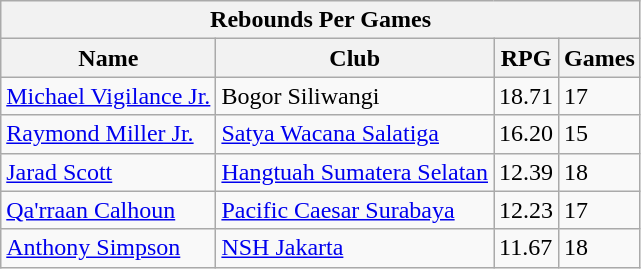<table class="wikitable">
<tr>
<th colspan="4"><strong>Rebounds Per Games</strong></th>
</tr>
<tr>
<th>Name</th>
<th>Club</th>
<th>RPG</th>
<th>Games</th>
</tr>
<tr>
<td> <a href='#'>Michael Vigilance Jr.</a></td>
<td>Bogor Siliwangi</td>
<td>18.71</td>
<td>17</td>
</tr>
<tr>
<td> <a href='#'>Raymond Miller Jr.</a></td>
<td><a href='#'>Satya Wacana Salatiga</a></td>
<td>16.20</td>
<td>15</td>
</tr>
<tr>
<td> <a href='#'>Jarad Scott</a></td>
<td><a href='#'>Hangtuah Sumatera Selatan</a></td>
<td>12.39</td>
<td>18</td>
</tr>
<tr>
<td> <a href='#'>Qa'rraan Calhoun</a></td>
<td><a href='#'>Pacific Caesar Surabaya</a></td>
<td>12.23</td>
<td>17</td>
</tr>
<tr>
<td> <a href='#'>Anthony Simpson</a></td>
<td><a href='#'>NSH Jakarta</a></td>
<td>11.67</td>
<td>18</td>
</tr>
</table>
